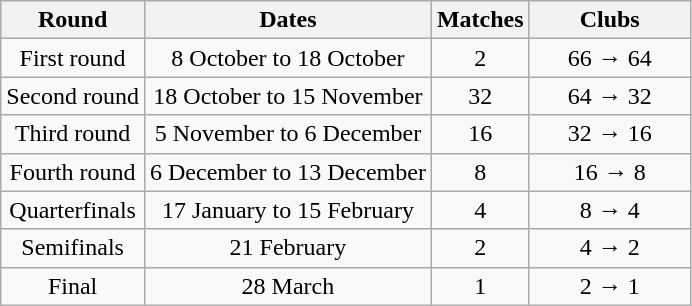<table class="wikitable">
<tr>
<th>Round</th>
<th>Dates</th>
<th>Matches</th>
<th width=100>Clubs</th>
</tr>
<tr align=center>
<td>First round</td>
<td>8 October to 18 October</td>
<td>2</td>
<td>66 → 64</td>
</tr>
<tr align=center>
<td>Second round</td>
<td>18 October to 15 November</td>
<td>32</td>
<td>64 → 32</td>
</tr>
<tr align=center>
<td>Third round</td>
<td>5 November to 6 December</td>
<td>16</td>
<td>32 → 16</td>
</tr>
<tr align=center>
<td>Fourth round</td>
<td>6 December to 13 December</td>
<td>8</td>
<td>16 → 8</td>
</tr>
<tr align=center>
<td>Quarterfinals</td>
<td>17 January to 15 February</td>
<td>4</td>
<td>8 → 4</td>
</tr>
<tr align=center>
<td>Semifinals</td>
<td>21 February</td>
<td>2</td>
<td>4 → 2</td>
</tr>
<tr align=center>
<td>Final</td>
<td>28 March</td>
<td>1</td>
<td>2 → 1</td>
</tr>
</table>
